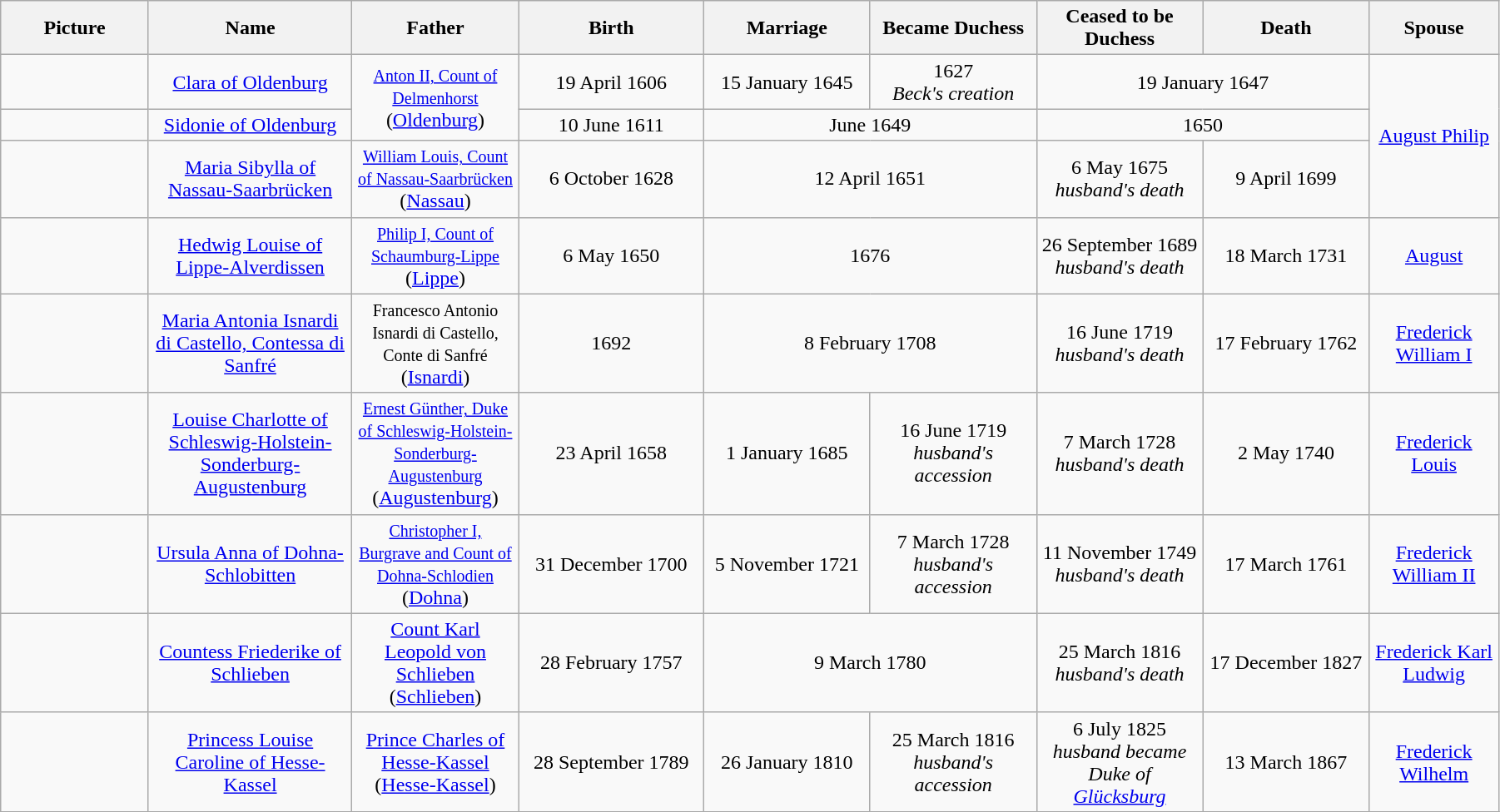<table width=95% class="wikitable">
<tr>
<th width = "8%">Picture</th>
<th width = "11%">Name</th>
<th width = "9%">Father</th>
<th width = "10%">Birth</th>
<th width = "9%">Marriage</th>
<th width = "9%">Became Duchess</th>
<th width = "9%">Ceased to be Duchess</th>
<th width = "9%">Death</th>
<th width = "7%">Spouse</th>
</tr>
<tr>
<td align="center"></td>
<td align="center"><a href='#'>Clara of Oldenburg</a></td>
<td align="center" rowspan="2"><small><a href='#'>Anton II, Count of Delmenhorst</a></small><br>(<a href='#'>Oldenburg</a>)</td>
<td align="center">19 April 1606</td>
<td align="center">15 January 1645</td>
<td align="center">1627 <br><em>Beck's creation</em></td>
<td align="center" colspan="2">19 January 1647</td>
<td align="center" rowspan="3"><a href='#'>August Philip</a></td>
</tr>
<tr>
<td align="center"></td>
<td align="center"><a href='#'>Sidonie of Oldenburg</a></td>
<td align="center">10 June 1611</td>
<td align="center" colspan="2">June 1649</td>
<td align="center" colspan="2">1650</td>
</tr>
<tr>
<td align="center"></td>
<td align="center"><a href='#'>Maria Sibylla of Nassau-Saarbrücken</a></td>
<td align="center"><small><a href='#'>William Louis, Count of Nassau-Saarbrücken</a></small><br>(<a href='#'>Nassau</a>)</td>
<td align="center">6 October 1628</td>
<td align="center" colspan="2">12 April 1651</td>
<td align="center">6 May 1675<br><em>husband's death</em></td>
<td align="center">9 April 1699</td>
</tr>
<tr>
<td align="center"></td>
<td align="center"><a href='#'>Hedwig Louise of Lippe-Alverdissen</a></td>
<td align="center"><small><a href='#'>Philip I, Count of Schaumburg-Lippe</a></small><br>(<a href='#'>Lippe</a>)</td>
<td align="center">6 May 1650</td>
<td align="center" colspan="2">1676</td>
<td align="center">26 September 1689<br><em>husband's death</em></td>
<td align="center">18 March 1731</td>
<td align="center"><a href='#'>August</a></td>
</tr>
<tr>
<td align="center"></td>
<td align="center"><a href='#'>Maria Antonia Isnardi di Castello, Contessa di Sanfré</a></td>
<td align="center"><small>Francesco Antonio Isnardi di Castello, Conte di Sanfré</small><br>(<a href='#'>Isnardi</a>)</td>
<td align="center">1692</td>
<td align="center" colspan="2">8 February 1708</td>
<td align="center">16 June 1719 <br><em>husband's death</em></td>
<td align="center">17 February 1762</td>
<td align="center"><a href='#'>Frederick William I</a></td>
</tr>
<tr>
<td align="center"></td>
<td align="center"><a href='#'>Louise Charlotte of Schleswig-Holstein-Sonderburg-Augustenburg</a></td>
<td align="center"><small><a href='#'>Ernest Günther, Duke of Schleswig-Holstein-Sonderburg-Augustenburg</a></small><br>(<a href='#'>Augustenburg</a>)</td>
<td align="center">23 April 1658</td>
<td align="center">1 January 1685</td>
<td align="center">16 June 1719 <br><em>husband's accession</em></td>
<td align="center">7 March 1728<br><em>husband's death</em></td>
<td align="center">2 May 1740</td>
<td align="center"><a href='#'>Frederick Louis</a></td>
</tr>
<tr>
<td align="center"></td>
<td align="center"><a href='#'>Ursula Anna of Dohna-Schlobitten</a></td>
<td align="center"><small><a href='#'>Christopher I, Burgrave and Count of Dohna-Schlodien</a></small><br>(<a href='#'>Dohna</a>)</td>
<td align="center">31 December 1700</td>
<td align="center">5 November 1721</td>
<td align="center">7 March 1728 <br><em>husband's accession</em></td>
<td align="center">11 November 1749<br><em>husband's death</em></td>
<td align="center">17 March 1761</td>
<td align="center"><a href='#'>Frederick William II</a></td>
</tr>
<tr>
<td align="center"></td>
<td align="center"><a href='#'>Countess Friederike of Schlieben</a></td>
<td align="center"><a href='#'>Count Karl Leopold von Schlieben</a><small></small><br>(<a href='#'>Schlieben</a>)</td>
<td align="center">28 February 1757</td>
<td align="center" colspan="2">9 March 1780</td>
<td align="center">25 March 1816 <br><em>husband's death</em></td>
<td align="center">17 December 1827</td>
<td align="center"><a href='#'>Frederick Karl Ludwig</a></td>
</tr>
<tr>
<td align="center"></td>
<td align="center"><a href='#'>Princess Louise Caroline of Hesse-Kassel</a></td>
<td align="center"><a href='#'>Prince Charles of Hesse-Kassel</a><small></small><br>(<a href='#'>Hesse-Kassel</a>)</td>
<td align="center">28 September 1789</td>
<td align="center">26 January 1810</td>
<td align="center">25 March 1816 <br><em>husband's accession</em></td>
<td align="center">6 July 1825 <br> <em>husband became Duke of <a href='#'>Glücksburg</a></em></td>
<td align="center">13 March 1867</td>
<td align="center"><a href='#'>Frederick Wilhelm</a></td>
</tr>
<tr>
</tr>
</table>
